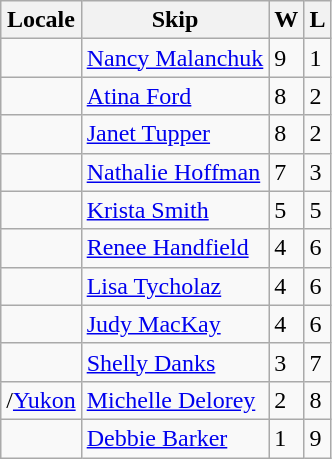<table class="wikitable" border="1">
<tr>
<th>Locale</th>
<th>Skip</th>
<th>W</th>
<th>L</th>
</tr>
<tr>
<td></td>
<td><a href='#'>Nancy Malanchuk</a></td>
<td>9</td>
<td>1</td>
</tr>
<tr>
<td></td>
<td><a href='#'>Atina Ford</a></td>
<td>8</td>
<td>2</td>
</tr>
<tr>
<td></td>
<td><a href='#'>Janet Tupper</a></td>
<td>8</td>
<td>2</td>
</tr>
<tr>
<td></td>
<td><a href='#'>Nathalie Hoffman</a></td>
<td>7</td>
<td>3</td>
</tr>
<tr>
<td></td>
<td><a href='#'>Krista Smith</a></td>
<td>5</td>
<td>5</td>
</tr>
<tr>
<td></td>
<td><a href='#'>Renee Handfield</a></td>
<td>4</td>
<td>6</td>
</tr>
<tr>
<td></td>
<td><a href='#'>Lisa Tycholaz</a></td>
<td>4</td>
<td>6</td>
</tr>
<tr>
<td></td>
<td><a href='#'>Judy MacKay</a></td>
<td>4</td>
<td>6</td>
</tr>
<tr>
<td></td>
<td><a href='#'>Shelly Danks</a></td>
<td>3</td>
<td>7</td>
</tr>
<tr>
<td>/<a href='#'>Yukon</a></td>
<td><a href='#'>Michelle Delorey</a></td>
<td>2</td>
<td>8</td>
</tr>
<tr>
<td></td>
<td><a href='#'>Debbie Barker</a></td>
<td>1</td>
<td>9</td>
</tr>
</table>
